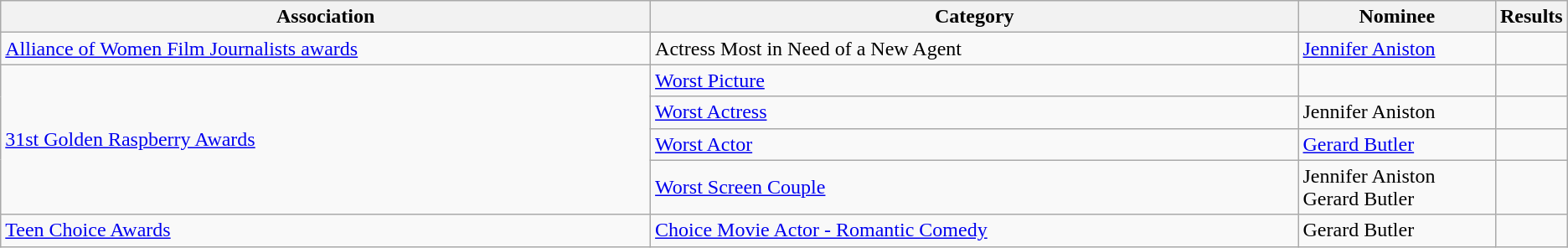<table class="wikitable">
<tr>
<th scope="col" style="width:35em;">Association</th>
<th scope="col" style="width:35em;">Category</th>
<th scope="col" style="width:10em;">Nominee</th>
<th scope="col" style="width:1em;">Results</th>
</tr>
<tr>
<td><a href='#'>Alliance of Women Film Journalists awards</a></td>
<td>Actress Most in Need of a New Agent</td>
<td><a href='#'>Jennifer Aniston</a></td>
<td></td>
</tr>
<tr>
<td rowspan="4"><a href='#'>31st Golden Raspberry Awards</a></td>
<td><a href='#'>Worst Picture</a></td>
<td></td>
<td></td>
</tr>
<tr>
<td><a href='#'>Worst Actress</a></td>
<td>Jennifer Aniston</td>
<td></td>
</tr>
<tr>
<td><a href='#'>Worst Actor</a></td>
<td><a href='#'>Gerard Butler</a></td>
<td></td>
</tr>
<tr>
<td><a href='#'>Worst Screen Couple</a></td>
<td>Jennifer Aniston<br> Gerard Butler</td>
<td></td>
</tr>
<tr>
<td><a href='#'>Teen Choice Awards</a></td>
<td><a href='#'>Choice Movie Actor - Romantic Comedy</a></td>
<td>Gerard Butler</td>
<td></td>
</tr>
</table>
